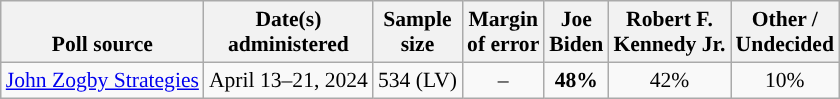<table class="wikitable sortable mw-datatable" style="font-size:90%;text-align:center;line-height:17px">
<tr valign=bottom>
<th>Poll source</th>
<th>Date(s)<br>administered</th>
<th>Sample<br>size</th>
<th>Margin<br>of error</th>
<th class="unsortable">Joe<br>Biden<br></th>
<th class="unsortable">Robert F.<br>Kennedy Jr.<br></th>
<th class="unsortable">Other /<br>Undecided</th>
</tr>
<tr>
<td style="text-align:left;"><a href='#'>John Zogby Strategies</a></td>
<td data-sort-value="2024-05-01">April 13–21, 2024</td>
<td>534 (LV)</td>
<td>–</td>
<td style="color:black;background-color:"><strong>48%</strong></td>
<td>42%</td>
<td>10%</td>
</tr>
</table>
